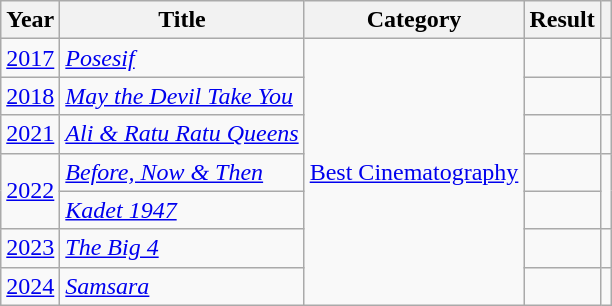<table class="wikitable">
<tr>
<th>Year</th>
<th>Title</th>
<th>Category</th>
<th>Result</th>
<th></th>
</tr>
<tr>
<td><a href='#'>2017</a></td>
<td><em><a href='#'>Posesif</a></em></td>
<td rowspan="7"><a href='#'>Best Cinematography</a></td>
<td></td>
<td align="center"></td>
</tr>
<tr>
<td><a href='#'>2018</a></td>
<td><em><a href='#'>May the Devil Take You</a></em></td>
<td></td>
<td align="center"></td>
</tr>
<tr>
<td><a href='#'>2021</a></td>
<td><em><a href='#'>Ali & Ratu Ratu Queens</a></em></td>
<td></td>
<td align="center"></td>
</tr>
<tr>
<td rowspan="2"><a href='#'>2022</a></td>
<td><em><a href='#'>Before, Now & Then</a></em></td>
<td></td>
<td align="center" rowspan="2"></td>
</tr>
<tr>
<td><em><a href='#'>Kadet 1947</a></em></td>
<td></td>
</tr>
<tr>
<td><a href='#'>2023</a></td>
<td><em><a href='#'>The Big 4</a></em></td>
<td></td>
<td align="center"></td>
</tr>
<tr>
<td><a href='#'>2024</a></td>
<td><em><a href='#'>Samsara</a></em></td>
<td></td>
<td align="center"></td>
</tr>
</table>
